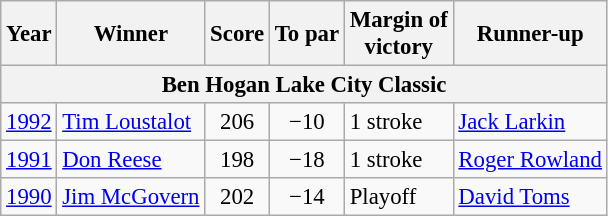<table class="wikitable" style="font-size:95%">
<tr>
<th>Year</th>
<th>Winner</th>
<th>Score</th>
<th>To par</th>
<th>Margin of<br>victory</th>
<th>Runner-up</th>
</tr>
<tr>
<th colspan=6>Ben Hogan Lake City Classic</th>
</tr>
<tr>
<td><a href='#'>1992</a></td>
<td> <a href='#'>Tim Loustalot</a></td>
<td align=center>206</td>
<td align=center>−10</td>
<td>1 stroke</td>
<td> <a href='#'>Jack Larkin</a></td>
</tr>
<tr>
<td><a href='#'>1991</a></td>
<td> <a href='#'>Don Reese</a></td>
<td align=center>198</td>
<td align=center>−18</td>
<td>1 stroke</td>
<td> <a href='#'>Roger Rowland</a></td>
</tr>
<tr>
<td><a href='#'>1990</a></td>
<td> <a href='#'>Jim McGovern</a></td>
<td align=center>202</td>
<td align=center>−14</td>
<td>Playoff</td>
<td> <a href='#'>David Toms</a></td>
</tr>
</table>
